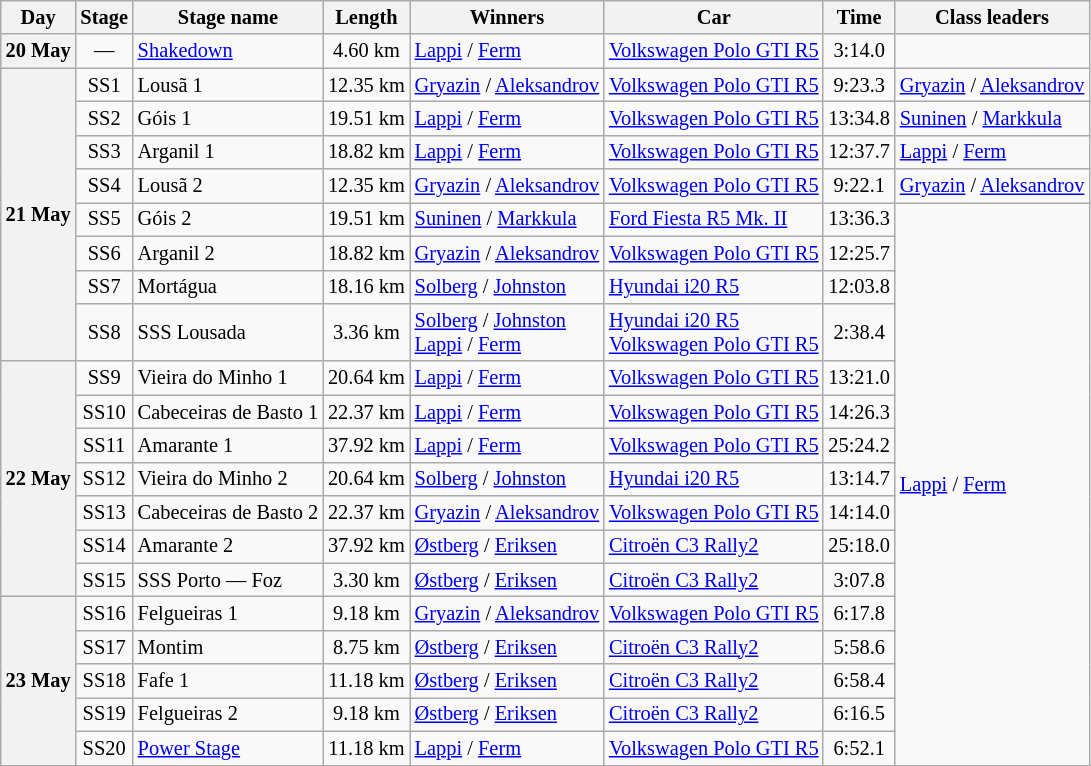<table class="wikitable" style="font-size: 85%;">
<tr>
<th>Day</th>
<th>Stage</th>
<th>Stage name</th>
<th>Length</th>
<th>Winners</th>
<th>Car</th>
<th>Time</th>
<th>Class leaders</th>
</tr>
<tr>
<th>20 May</th>
<td align="center">—</td>
<td><a href='#'>Shakedown</a></td>
<td align="center">4.60 km</td>
<td><a href='#'>Lappi</a> / <a href='#'>Ferm</a></td>
<td><a href='#'>Volkswagen Polo GTI R5</a></td>
<td align="center">3:14.0</td>
<td></td>
</tr>
<tr>
<th rowspan="8">21 May</th>
<td align="center">SS1</td>
<td>Lousã 1</td>
<td align="center">12.35 km</td>
<td><a href='#'>Gryazin</a> / <a href='#'>Aleksandrov</a></td>
<td><a href='#'>Volkswagen Polo GTI R5</a></td>
<td align="center">9:23.3</td>
<td><a href='#'>Gryazin</a> / <a href='#'>Aleksandrov</a></td>
</tr>
<tr>
<td align="center">SS2</td>
<td>Góis 1</td>
<td align="center">19.51 km</td>
<td><a href='#'>Lappi</a> / <a href='#'>Ferm</a></td>
<td><a href='#'>Volkswagen Polo GTI R5</a></td>
<td align="center">13:34.8</td>
<td><a href='#'>Suninen</a> / <a href='#'>Markkula</a></td>
</tr>
<tr>
<td align="center">SS3</td>
<td>Arganil 1</td>
<td align="center">18.82 km</td>
<td><a href='#'>Lappi</a> / <a href='#'>Ferm</a></td>
<td><a href='#'>Volkswagen Polo GTI R5</a></td>
<td align="center">12:37.7</td>
<td><a href='#'>Lappi</a> / <a href='#'>Ferm</a></td>
</tr>
<tr>
<td align="center">SS4</td>
<td>Lousã 2</td>
<td align="center">12.35 km</td>
<td><a href='#'>Gryazin</a> / <a href='#'>Aleksandrov</a></td>
<td><a href='#'>Volkswagen Polo GTI R5</a></td>
<td align="center">9:22.1</td>
<td><a href='#'>Gryazin</a> / <a href='#'>Aleksandrov</a></td>
</tr>
<tr>
<td align="center">SS5</td>
<td>Góis 2</td>
<td align="center">19.51 km</td>
<td><a href='#'>Suninen</a> / <a href='#'>Markkula</a></td>
<td><a href='#'>Ford Fiesta R5 Mk. II</a></td>
<td align="center">13:36.3</td>
<td rowspan="16"><a href='#'>Lappi</a> / <a href='#'>Ferm</a></td>
</tr>
<tr>
<td align="center">SS6</td>
<td>Arganil 2</td>
<td align="center">18.82 km</td>
<td><a href='#'>Gryazin</a> / <a href='#'>Aleksandrov</a></td>
<td><a href='#'>Volkswagen Polo GTI R5</a></td>
<td align="center">12:25.7</td>
</tr>
<tr>
<td align="center">SS7</td>
<td>Mortágua</td>
<td align="center">18.16 km</td>
<td><a href='#'>Solberg</a> / <a href='#'>Johnston</a></td>
<td><a href='#'>Hyundai i20 R5</a></td>
<td align="center">12:03.8</td>
</tr>
<tr>
<td align="center">SS8</td>
<td>SSS Lousada</td>
<td align="center">3.36 km</td>
<td><a href='#'>Solberg</a> / <a href='#'>Johnston</a><br><a href='#'>Lappi</a> / <a href='#'>Ferm</a></td>
<td><a href='#'>Hyundai i20 R5</a><br><a href='#'>Volkswagen Polo GTI R5</a></td>
<td align="center">2:38.4</td>
</tr>
<tr>
<th rowspan="7">22 May</th>
<td align="center">SS9</td>
<td>Vieira do Minho 1</td>
<td align="center">20.64 km</td>
<td><a href='#'>Lappi</a> / <a href='#'>Ferm</a></td>
<td><a href='#'>Volkswagen Polo GTI R5</a></td>
<td align="center">13:21.0</td>
</tr>
<tr>
<td align="center">SS10</td>
<td>Cabeceiras de Basto 1</td>
<td align="center">22.37 km</td>
<td><a href='#'>Lappi</a> / <a href='#'>Ferm</a></td>
<td><a href='#'>Volkswagen Polo GTI R5</a></td>
<td align="center">14:26.3</td>
</tr>
<tr>
<td align="center">SS11</td>
<td>Amarante 1</td>
<td align="center">37.92 km</td>
<td><a href='#'>Lappi</a> / <a href='#'>Ferm</a></td>
<td><a href='#'>Volkswagen Polo GTI R5</a></td>
<td align="center">25:24.2</td>
</tr>
<tr>
<td align="center">SS12</td>
<td>Vieira do Minho 2</td>
<td align="center">20.64 km</td>
<td><a href='#'>Solberg</a> / <a href='#'>Johnston</a></td>
<td><a href='#'>Hyundai i20 R5</a></td>
<td align="center">13:14.7</td>
</tr>
<tr>
<td align="center">SS13</td>
<td>Cabeceiras de Basto 2</td>
<td align="center">22.37 km</td>
<td><a href='#'>Gryazin</a> / <a href='#'>Aleksandrov</a></td>
<td><a href='#'>Volkswagen Polo GTI R5</a></td>
<td align="center">14:14.0</td>
</tr>
<tr>
<td align="center">SS14</td>
<td>Amarante 2</td>
<td align="center">37.92 km</td>
<td><a href='#'>Østberg</a> / <a href='#'>Eriksen</a></td>
<td><a href='#'>Citroën C3 Rally2</a></td>
<td align="center">25:18.0</td>
</tr>
<tr>
<td align="center">SS15</td>
<td>SSS Porto — Foz</td>
<td align="center">3.30 km</td>
<td><a href='#'>Østberg</a> / <a href='#'>Eriksen</a></td>
<td><a href='#'>Citroën C3 Rally2</a></td>
<td align="center">3:07.8</td>
</tr>
<tr>
<th rowspan="5">23 May</th>
<td align="center">SS16</td>
<td>Felgueiras 1</td>
<td align="center">9.18 km</td>
<td><a href='#'>Gryazin</a> / <a href='#'>Aleksandrov</a></td>
<td><a href='#'>Volkswagen Polo GTI R5</a></td>
<td align="center">6:17.8</td>
</tr>
<tr>
<td align="center">SS17</td>
<td>Montim</td>
<td align="center">8.75 km</td>
<td><a href='#'>Østberg</a> / <a href='#'>Eriksen</a></td>
<td><a href='#'>Citroën C3 Rally2</a></td>
<td align="center">5:58.6</td>
</tr>
<tr>
<td align="center">SS18</td>
<td>Fafe 1</td>
<td align="center">11.18 km</td>
<td><a href='#'>Østberg</a> / <a href='#'>Eriksen</a></td>
<td><a href='#'>Citroën C3 Rally2</a></td>
<td align="center">6:58.4</td>
</tr>
<tr>
<td align="center">SS19</td>
<td>Felgueiras 2</td>
<td align="center">9.18 km</td>
<td><a href='#'>Østberg</a> / <a href='#'>Eriksen</a></td>
<td><a href='#'>Citroën C3 Rally2</a></td>
<td align="center">6:16.5</td>
</tr>
<tr>
<td align="center">SS20</td>
<td><a href='#'>Power Stage</a></td>
<td align="center">11.18 km</td>
<td><a href='#'>Lappi</a> / <a href='#'>Ferm</a></td>
<td><a href='#'>Volkswagen Polo GTI R5</a></td>
<td align="center">6:52.1</td>
</tr>
<tr>
</tr>
</table>
